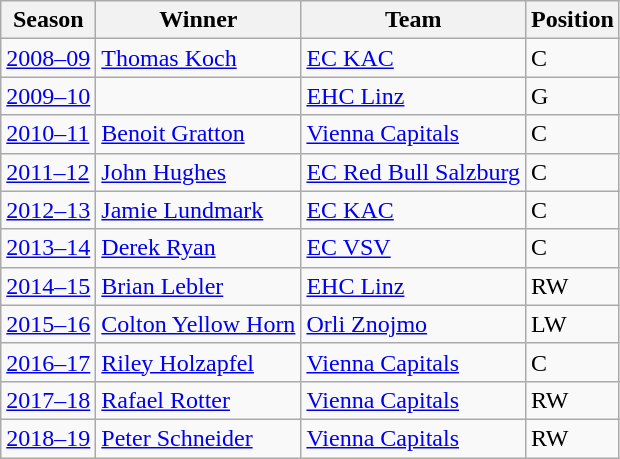<table class="wikitable sortable">
<tr>
<th>Season</th>
<th>Winner</th>
<th>Team</th>
<th>Position</th>
</tr>
<tr>
<td><a href='#'>2008–09</a></td>
<td><a href='#'>Thomas Koch</a></td>
<td><a href='#'>EC KAC</a></td>
<td>C</td>
</tr>
<tr>
<td><a href='#'>2009–10</a></td>
<td></td>
<td><a href='#'>EHC Linz</a></td>
<td>G</td>
</tr>
<tr>
<td><a href='#'>2010–11</a></td>
<td><a href='#'>Benoit Gratton</a></td>
<td><a href='#'>Vienna Capitals</a></td>
<td>C</td>
</tr>
<tr>
<td><a href='#'>2011–12</a></td>
<td><a href='#'>John Hughes</a></td>
<td><a href='#'>EC Red Bull Salzburg</a></td>
<td>C</td>
</tr>
<tr>
<td><a href='#'>2012–13</a></td>
<td><a href='#'>Jamie Lundmark</a></td>
<td><a href='#'>EC KAC</a></td>
<td>C</td>
</tr>
<tr>
<td><a href='#'>2013–14</a></td>
<td><a href='#'>Derek Ryan</a></td>
<td><a href='#'>EC VSV</a></td>
<td>C</td>
</tr>
<tr>
<td><a href='#'>2014–15</a></td>
<td><a href='#'>Brian Lebler</a></td>
<td><a href='#'>EHC Linz</a></td>
<td>RW</td>
</tr>
<tr>
<td><a href='#'>2015–16</a></td>
<td><a href='#'>Colton Yellow Horn</a></td>
<td><a href='#'>Orli Znojmo</a></td>
<td>LW</td>
</tr>
<tr>
<td><a href='#'>2016–17</a></td>
<td><a href='#'>Riley Holzapfel</a></td>
<td><a href='#'>Vienna Capitals</a></td>
<td>C</td>
</tr>
<tr>
<td><a href='#'>2017–18</a></td>
<td><a href='#'>Rafael Rotter</a></td>
<td><a href='#'>Vienna Capitals</a></td>
<td>RW</td>
</tr>
<tr>
<td><a href='#'>2018–19</a></td>
<td><a href='#'>Peter Schneider</a></td>
<td><a href='#'>Vienna Capitals</a></td>
<td>RW</td>
</tr>
</table>
